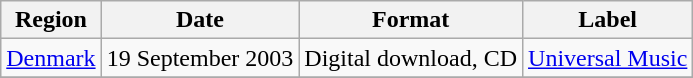<table class=wikitable>
<tr>
<th>Region</th>
<th>Date</th>
<th>Format</th>
<th>Label</th>
</tr>
<tr>
<td><a href='#'>Denmark</a></td>
<td>19 September 2003</td>
<td>Digital download, CD</td>
<td><a href='#'>Universal Music</a></td>
</tr>
<tr>
</tr>
</table>
